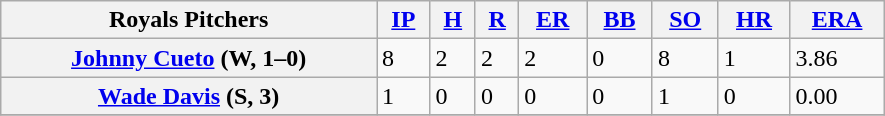<table class="wikitable" style=width:590px;>
<tr>
<th>Royals Pitchers</th>
<th><a href='#'>IP</a></th>
<th><a href='#'>H</a></th>
<th><a href='#'>R</a></th>
<th><a href='#'>ER</a></th>
<th><a href='#'>BB</a></th>
<th><a href='#'>SO</a></th>
<th><a href='#'>HR</a></th>
<th><a href='#'>ERA</a></th>
</tr>
<tr>
<th><a href='#'>Johnny Cueto</a> (W, 1–0)</th>
<td>8</td>
<td>2</td>
<td>2</td>
<td>2</td>
<td>0</td>
<td>8</td>
<td>1</td>
<td>3.86</td>
</tr>
<tr>
<th><a href='#'>Wade Davis</a> (S, 3)</th>
<td>1</td>
<td>0</td>
<td>0</td>
<td>0</td>
<td>0</td>
<td>1</td>
<td>0</td>
<td>0.00</td>
</tr>
<tr>
</tr>
</table>
